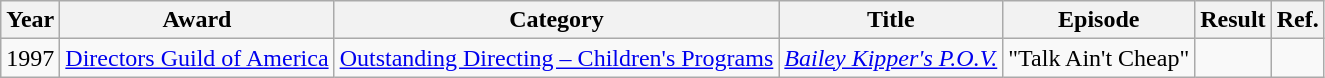<table class="wikitable">
<tr>
<th>Year</th>
<th>Award</th>
<th>Category</th>
<th>Title</th>
<th>Episode</th>
<th>Result</th>
<th>Ref.</th>
</tr>
<tr>
<td>1997</td>
<td><a href='#'>Directors Guild of America</a></td>
<td><a href='#'>Outstanding Directing – Children's Programs</a></td>
<td><em><a href='#'>Bailey Kipper's P.O.V.</a></em></td>
<td>"Talk Ain't Cheap"</td>
<td></td>
<td></td>
</tr>
</table>
